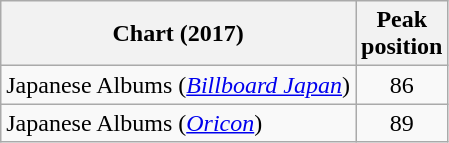<table class="wikitable sortable">
<tr>
<th>Chart (2017)</th>
<th>Peak<br>position</th>
</tr>
<tr>
<td>Japanese Albums (<em><a href='#'>Billboard Japan</a></em>)</td>
<td style="text-align:center;">86</td>
</tr>
<tr>
<td>Japanese Albums (<em><a href='#'>Oricon</a></em>)</td>
<td style="text-align:center;">89</td>
</tr>
</table>
